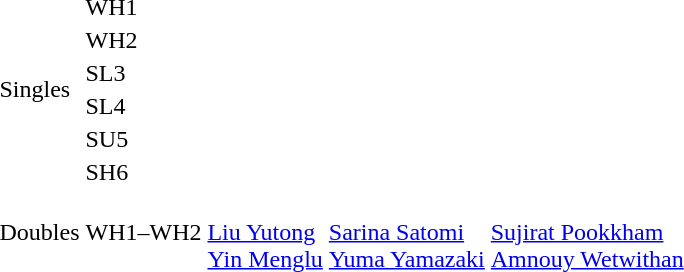<table>
<tr>
<td rowspan=6>Singles</td>
<td>WH1<br></td>
<td></td>
<td></td>
<td></td>
</tr>
<tr>
<td>WH2<br></td>
<td></td>
<td></td>
<td></td>
</tr>
<tr>
<td>SL3<br></td>
<td></td>
<td></td>
<td></td>
</tr>
<tr>
<td>SL4<br></td>
<td></td>
<td></td>
<td></td>
</tr>
<tr>
<td>SU5<br></td>
<td></td>
<td></td>
<td></td>
</tr>
<tr>
<td>SH6<br></td>
<td></td>
<td></td>
<td></td>
</tr>
<tr>
<td>Doubles</td>
<td>WH1–WH2<br></td>
<td><br><a href='#'>Liu Yutong</a><br><a href='#'>Yin Menglu</a></td>
<td><br><a href='#'>Sarina Satomi</a><br><a href='#'>Yuma Yamazaki</a></td>
<td><br><a href='#'>Sujirat Pookkham</a><br><a href='#'>Amnouy Wetwithan</a></td>
</tr>
</table>
